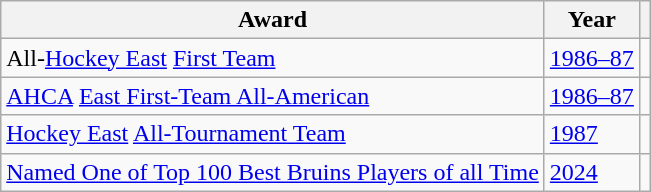<table class="wikitable">
<tr>
<th>Award</th>
<th>Year</th>
<th></th>
</tr>
<tr>
<td>All-<a href='#'>Hockey East</a> <a href='#'>First Team</a></td>
<td><a href='#'>1986–87</a></td>
<td></td>
</tr>
<tr>
<td><a href='#'>AHCA</a> <a href='#'>East First-Team All-American</a></td>
<td><a href='#'>1986–87</a></td>
<td></td>
</tr>
<tr>
<td><a href='#'>Hockey East</a> <a href='#'>All-Tournament Team</a></td>
<td><a href='#'>1987</a></td>
<td></td>
</tr>
<tr>
<td><a href='#'>Named One of Top 100 Best Bruins Players of all Time</a></td>
<td><a href='#'>2024</a></td>
<td></td>
</tr>
</table>
